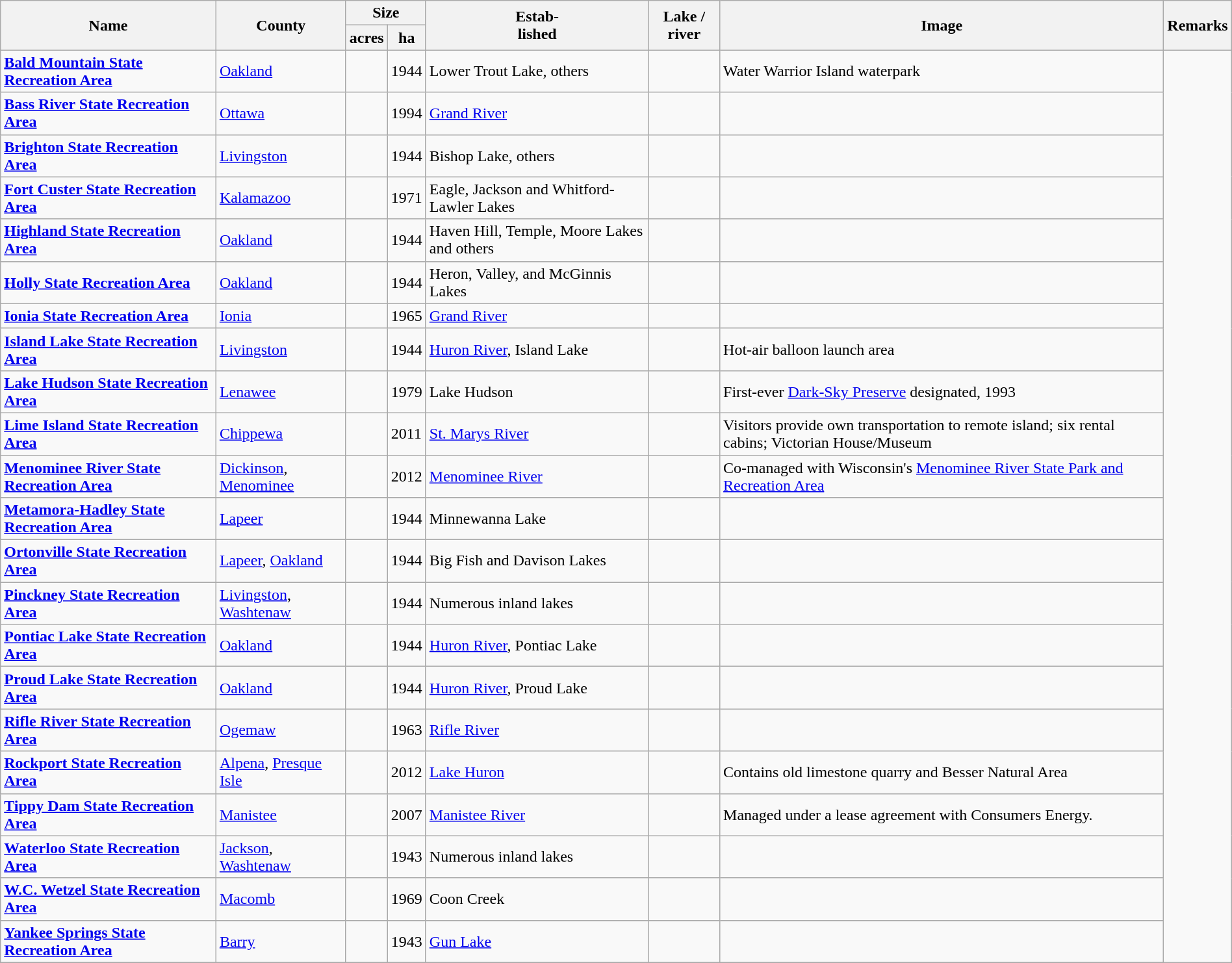<table class="wikitable sortable" style="width:100%">
<tr>
<th rowspan=2>Name</th>
<th rowspan=2>County</th>
<th colspan=2>Size</th>
<th rowspan=2>Estab-<br>lished</th>
<th rowspan=2>Lake / river</th>
<th class="unsortable" rowspan=2>Image</th>
<th class="unsortable" rowspan=2>Remarks</th>
</tr>
<tr>
<th>acres</th>
<th>ha</th>
</tr>
<tr>
<td><a href='#'><strong>Bald Mountain State Recreation Area</strong></a></td>
<td><a href='#'>Oakland</a></td>
<td></td>
<td>1944</td>
<td>Lower Trout Lake, others</td>
<td></td>
<td>Water Warrior Island waterpark</td>
</tr>
<tr>
<td><a href='#'><strong>Bass River State Recreation Area</strong></a></td>
<td><a href='#'>Ottawa</a></td>
<td></td>
<td>1994</td>
<td><a href='#'>Grand River</a></td>
<td></td>
<td></td>
</tr>
<tr>
<td><a href='#'><strong>Brighton State Recreation Area</strong></a></td>
<td><a href='#'>Livingston</a></td>
<td></td>
<td>1944</td>
<td>Bishop Lake, others</td>
<td></td>
<td></td>
</tr>
<tr>
<td><a href='#'><strong>Fort Custer State Recreation Area</strong></a></td>
<td><a href='#'>Kalamazoo</a></td>
<td></td>
<td>1971</td>
<td>Eagle, Jackson and Whitford-Lawler Lakes</td>
<td></td>
<td></td>
</tr>
<tr>
<td><a href='#'><strong>Highland State Recreation Area</strong></a></td>
<td><a href='#'>Oakland</a></td>
<td></td>
<td>1944</td>
<td>Haven Hill, Temple, Moore Lakes and others</td>
<td></td>
<td></td>
</tr>
<tr>
<td><a href='#'><strong>Holly State Recreation Area</strong></a></td>
<td><a href='#'>Oakland</a></td>
<td></td>
<td>1944</td>
<td>Heron, Valley, and McGinnis Lakes</td>
<td></td>
<td></td>
</tr>
<tr>
<td><strong><a href='#'>Ionia State Recreation Area</a></strong></td>
<td><a href='#'>Ionia</a></td>
<td></td>
<td>1965</td>
<td><a href='#'>Grand River</a></td>
<td></td>
<td></td>
</tr>
<tr>
<td><a href='#'><strong>Island Lake State Recreation Area</strong></a></td>
<td><a href='#'>Livingston</a></td>
<td></td>
<td>1944</td>
<td><a href='#'>Huron River</a>, Island Lake</td>
<td></td>
<td>Hot-air balloon launch area</td>
</tr>
<tr>
<td><strong><a href='#'>Lake Hudson State Recreation Area</a></strong></td>
<td><a href='#'>Lenawee</a></td>
<td></td>
<td>1979</td>
<td>Lake Hudson</td>
<td></td>
<td>First-ever <a href='#'>Dark-Sky Preserve</a> designated, 1993</td>
</tr>
<tr>
<td><strong><a href='#'>Lime Island State Recreation Area</a></strong></td>
<td><a href='#'>Chippewa</a></td>
<td></td>
<td>2011</td>
<td><a href='#'>St. Marys River</a></td>
<td></td>
<td>Visitors provide own transportation to remote island; six rental cabins; Victorian House/Museum</td>
</tr>
<tr>
<td><strong><a href='#'>Menominee River State Recreation Area</a></strong></td>
<td><a href='#'>Dickinson</a>, <a href='#'>Menominee</a></td>
<td></td>
<td>2012</td>
<td><a href='#'>Menominee River</a></td>
<td></td>
<td>Co-managed with Wisconsin's <a href='#'>Menominee River State Park and Recreation Area</a></td>
</tr>
<tr>
<td><a href='#'><strong>Metamora-Hadley State Recreation Area</strong></a></td>
<td><a href='#'>Lapeer</a></td>
<td></td>
<td>1944</td>
<td>Minnewanna Lake</td>
<td></td>
<td></td>
</tr>
<tr>
<td><a href='#'><strong>Ortonville State Recreation Area</strong></a></td>
<td><a href='#'>Lapeer</a>, <a href='#'>Oakland</a></td>
<td></td>
<td>1944</td>
<td>Big Fish and Davison Lakes</td>
<td></td>
<td></td>
</tr>
<tr>
<td><strong><a href='#'>Pinckney State Recreation Area</a></strong></td>
<td><a href='#'>Livingston</a>, <a href='#'>Washtenaw</a></td>
<td></td>
<td>1944</td>
<td>Numerous inland lakes</td>
<td></td>
<td></td>
</tr>
<tr>
<td><a href='#'><strong>Pontiac Lake State Recreation Area</strong></a></td>
<td><a href='#'>Oakland</a></td>
<td></td>
<td>1944</td>
<td><a href='#'>Huron River</a>, Pontiac Lake</td>
<td></td>
<td></td>
</tr>
<tr>
<td><strong><a href='#'>Proud Lake State Recreation Area</a></strong></td>
<td><a href='#'>Oakland</a></td>
<td></td>
<td>1944</td>
<td><a href='#'>Huron River</a>, Proud Lake</td>
<td></td>
<td></td>
</tr>
<tr>
<td><strong><a href='#'>Rifle River State Recreation Area</a></strong></td>
<td><a href='#'>Ogemaw</a></td>
<td></td>
<td>1963</td>
<td><a href='#'>Rifle River</a></td>
<td></td>
<td></td>
</tr>
<tr>
<td><strong><a href='#'>Rockport State Recreation Area</a></strong></td>
<td><a href='#'>Alpena</a>, <a href='#'>Presque Isle</a></td>
<td></td>
<td>2012</td>
<td><a href='#'>Lake Huron</a></td>
<td></td>
<td>Contains old limestone quarry and Besser Natural Area</td>
</tr>
<tr>
<td><a href='#'><strong>Tippy Dam State Recreation Area</strong></a></td>
<td><a href='#'>Manistee</a></td>
<td></td>
<td>2007</td>
<td><a href='#'>Manistee River</a></td>
<td></td>
<td>Managed under a lease agreement with Consumers Energy.</td>
</tr>
<tr>
<td><strong><a href='#'>Waterloo State Recreation Area</a></strong></td>
<td><a href='#'>Jackson</a>, <a href='#'>Washtenaw</a></td>
<td></td>
<td>1943</td>
<td>Numerous inland lakes</td>
<td></td>
<td></td>
</tr>
<tr>
<td><a href='#'><strong>W.C. Wetzel State Recreation Area</strong></a></td>
<td><a href='#'>Macomb</a></td>
<td></td>
<td>1969</td>
<td>Coon Creek</td>
<td></td>
<td></td>
</tr>
<tr>
<td><a href='#'><strong>Yankee Springs State Recreation Area</strong></a></td>
<td><a href='#'>Barry</a></td>
<td></td>
<td>1943</td>
<td><a href='#'>Gun Lake</a></td>
<td></td>
<td></td>
</tr>
<tr>
</tr>
</table>
